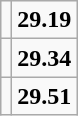<table class="wikitable">
<tr>
<td></td>
<td align=center><strong>29.19</strong></td>
</tr>
<tr>
<td></td>
<td align=center><strong>29.34</strong></td>
</tr>
<tr>
<td></td>
<td align=center><strong>29.51</strong></td>
</tr>
</table>
